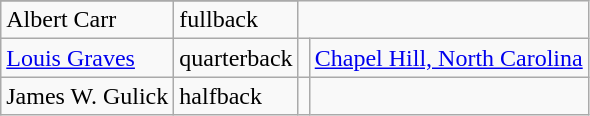<table class="wikitable">
<tr>
</tr>
<tr>
<td>Albert Carr</td>
<td>fullback</td>
</tr>
<tr>
<td><a href='#'>Louis Graves</a></td>
<td>quarterback</td>
<td></td>
<td><a href='#'>Chapel Hill, North Carolina</a></td>
</tr>
<tr>
<td>James W. Gulick</td>
<td>halfback</td>
<td></td>
<td></td>
</tr>
</table>
